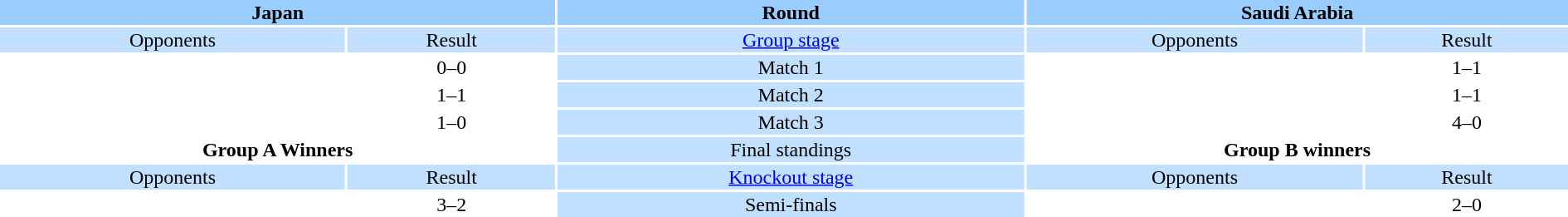<table style="width:100%; text-align:center">
<tr style="vertical-align:top; background:#99CCFF">
<th colspan="2">Japan</th>
<th>Round</th>
<th colspan="2">Saudi Arabia</th>
</tr>
<tr style="vertical-align:top; background:#C1E0FF">
<td>Opponents</td>
<td>Result</td>
<td><a href='#'>Group stage</a></td>
<td>Opponents</td>
<td>Result</td>
</tr>
<tr>
<td align="left"></td>
<td>0–0</td>
<td style="background:#C1E0FF">Match 1</td>
<td align="left"></td>
<td>1–1</td>
</tr>
<tr>
<td align="left"></td>
<td>1–1</td>
<td style="background:#C1E0FF">Match 2</td>
<td align="left"></td>
<td>1–1</td>
</tr>
<tr>
<td align="left"></td>
<td>1–0</td>
<td style="background:#C1E0FF">Match 3</td>
<td align="left"></td>
<td>4–0</td>
</tr>
<tr>
<td colspan="2" style="text-align:center"><strong>Group A Winners</strong><br><div></div></td>
<td style="background:#C1E0FF">Final standings</td>
<td colspan="2" style="text-align:center"><strong>Group B winners</strong><br><div></div></td>
</tr>
<tr style="vertical-align:top; background:#C1E0FF">
<td>Opponents</td>
<td>Result</td>
<td><a href='#'>Knockout stage</a></td>
<td>Opponents</td>
<td>Result</td>
</tr>
<tr>
<td align="left"></td>
<td>3–2</td>
<td style="background:#C1E0FF">Semi-finals</td>
<td align="left"></td>
<td>2–0</td>
</tr>
</table>
